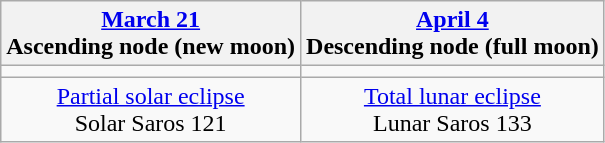<table class="wikitable">
<tr>
<th><a href='#'>March 21</a><br>Ascending node (new moon)<br></th>
<th><a href='#'>April 4</a><br>Descending node (full moon)<br></th>
</tr>
<tr>
<td></td>
<td></td>
</tr>
<tr align=center>
<td><a href='#'>Partial solar eclipse</a><br>Solar Saros 121</td>
<td><a href='#'>Total lunar eclipse</a><br>Lunar Saros 133</td>
</tr>
</table>
